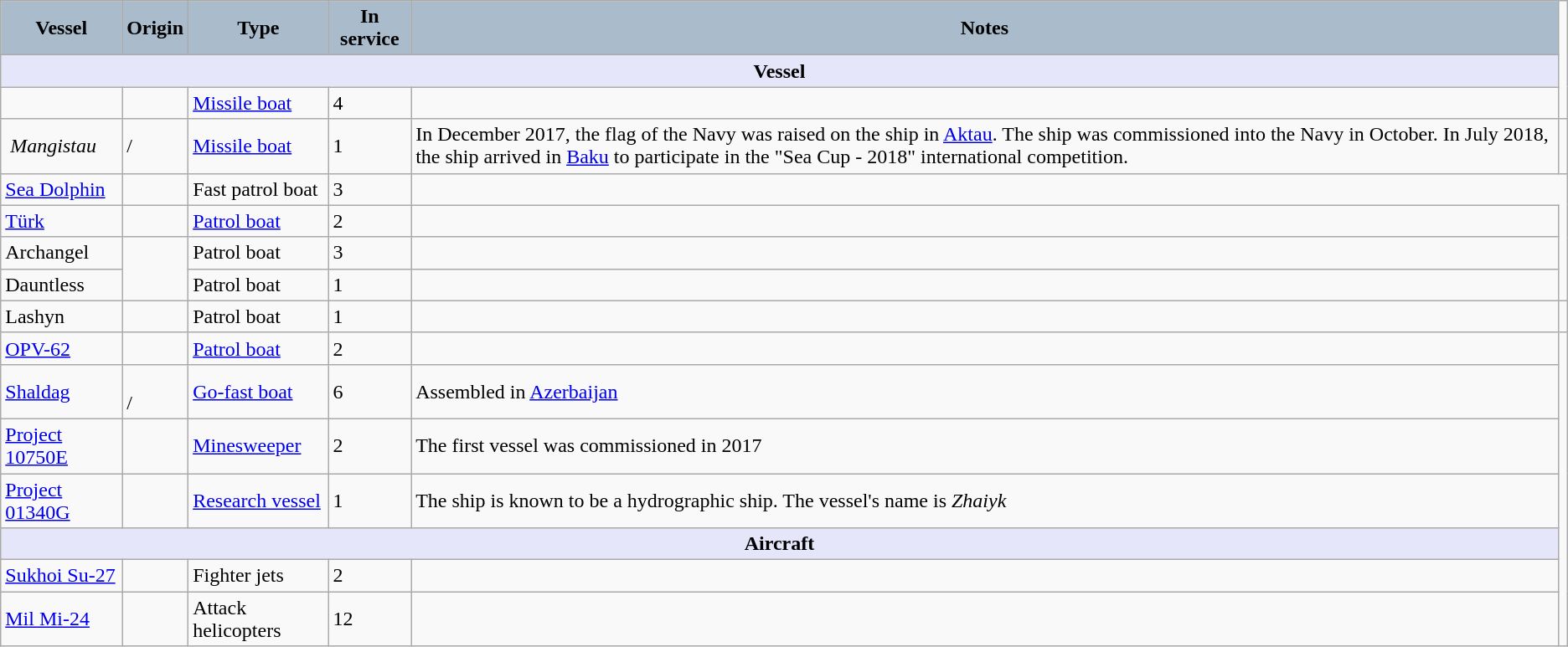<table class="wikitable">
<tr>
<th style="text-align:center; background:#aabccc;">Vessel</th>
<th style="text-align: center; background:#aabccc;">Origin</th>
<th style="text-align:l center; background:#aabccc;">Type</th>
<th style="text-align:l center; background:#aabccc;">In service</th>
<th style="text-align: center; background:#aabccc;">Notes</th>
</tr>
<tr>
<th colspan="5" style="background: lavender;">Vessel</th>
</tr>
<tr>
<td> </td>
<td></td>
<td><a href='#'>Missile boat</a></td>
<td>4</td>
<td></td>
</tr>
<tr>
<td> <em>Mangistau</em></td>
<td> / </td>
<td><a href='#'>Missile boat</a></td>
<td>1</td>
<td>In December 2017, the flag of the Navy was raised on the ship in <a href='#'>Aktau</a>. The ship was commissioned into the Navy in October. In July 2018, the ship arrived in <a href='#'>Baku</a> to participate in the "Sea Cup - 2018" international competition.</td>
<td></td>
</tr>
<tr>
<td><a href='#'>Sea Dolphin</a></td>
<td></td>
<td>Fast patrol boat</td>
<td>3</td>
</tr>
<tr>
<td><a href='#'>Türk</a> </td>
<td></td>
<td><a href='#'>Patrol boat</a></td>
<td>2</td>
<td></td>
</tr>
<tr>
<td>Archangel</td>
<td rowspan="2"></td>
<td>Patrol boat</td>
<td>3</td>
<td></td>
</tr>
<tr>
<td>Dauntless</td>
<td>Patrol boat</td>
<td>1</td>
<td></td>
</tr>
<tr>
<td>Lashyn</td>
<td></td>
<td>Patrol boat</td>
<td>1</td>
<td></td>
<td></td>
</tr>
<tr>
<td><a href='#'>OPV-62</a></td>
<td></td>
<td><a href='#'>Patrol boat</a></td>
<td>2</td>
<td></td>
</tr>
<tr>
<td><a href='#'>Shaldag</a> </td>
<td> <br>/ </td>
<td><a href='#'>Go-fast boat</a></td>
<td>6</td>
<td>Assembled in <a href='#'>Azerbaijan</a></td>
</tr>
<tr>
<td><a href='#'>Project 10750E</a></td>
<td></td>
<td><a href='#'>Minesweeper</a></td>
<td>2</td>
<td>The first vessel was commissioned in 2017</td>
</tr>
<tr>
<td><a href='#'>Project 01340G</a></td>
<td></td>
<td><a href='#'>Research vessel</a></td>
<td>1</td>
<td>The ship is known to be a hydrographic ship. The vessel's name is <em>Zhaiyk</em></td>
</tr>
<tr>
<th colspan="5" style="background: lavender;">Aircraft</th>
</tr>
<tr>
<td><a href='#'>Sukhoi Su-27</a></td>
<td></td>
<td>Fighter jets</td>
<td>2</td>
<td></td>
</tr>
<tr>
<td><a href='#'>Mil Mi-24</a></td>
<td></td>
<td>Attack helicopters</td>
<td>12</td>
<td></td>
</tr>
</table>
